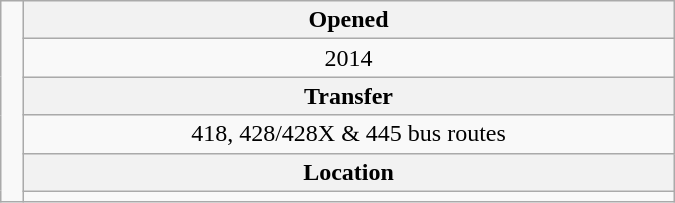<table class=wikitable style="text-align: center; width: 450px; float:right">
<tr>
<td rowspan='6'></td>
<th>Opened</th>
</tr>
<tr>
<td>2014</td>
</tr>
<tr>
<th>Transfer</th>
</tr>
<tr>
<td>418, 428/428X & 445 bus routes</td>
</tr>
<tr>
<th>Location</th>
</tr>
<tr>
<td></td>
</tr>
</table>
